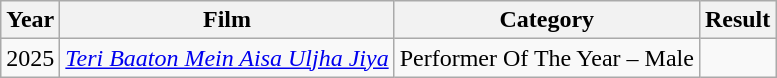<table class="wikitable">
<tr>
<th>Year</th>
<th>Film</th>
<th>Category</th>
<th>Result</th>
</tr>
<tr>
<td>2025</td>
<td><em><a href='#'>Teri Baaton Mein Aisa Uljha Jiya</a></em></td>
<td>Performer Of The Year – Male</td>
<td></td>
</tr>
</table>
